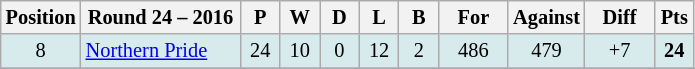<table class="wikitable" style="text-align:center; font-size:85%;">
<tr>
<th width=40 abbr="Position">Position</th>
<th width=100>Round 24 – 2016</th>
<th width=20 abbr="Played">P</th>
<th width=20 abbr="Won">W</th>
<th width=20 abbr="Drawn">D</th>
<th width=20 abbr="Lost">L</th>
<th width=20 abbr="Bye">B</th>
<th width=40 abbr="Points for">For</th>
<th width=40 abbr="Points against">Against</th>
<th width=40 abbr="Points difference">Diff</th>
<th width=20 abbr="Points">Pts</th>
</tr>
<tr style="background: #d7ebed;">
<td>8</td>
<td style="text-align:left;"> <a href='#'>Northern Pride</a></td>
<td>24</td>
<td>10</td>
<td>0</td>
<td>12</td>
<td>2</td>
<td>486</td>
<td>479</td>
<td>+7</td>
<td><strong>24</strong></td>
</tr>
<tr>
</tr>
</table>
